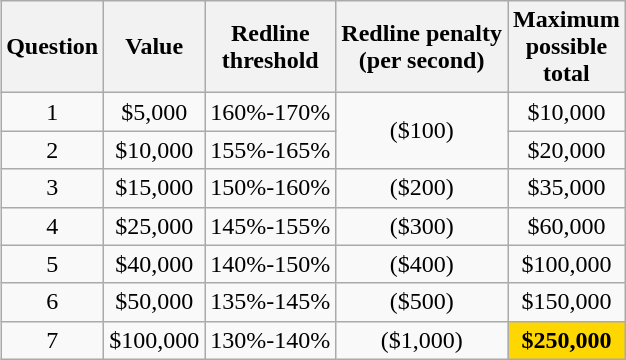<table align="right" class="wikitable" size=80%>
<tr>
<th>Question</th>
<th>Value</th>
<th>Redline<br>threshold</th>
<th>Redline penalty<br>(per second)</th>
<th>Maximum<br>possible<br>total</th>
</tr>
<tr>
<td align=center>1</td>
<td align=center>$5,000</td>
<td align="center">160%-170%</td>
<td align=center rowspan="2"><span>($100)</span></td>
<td align="center">$10,000</td>
</tr>
<tr>
<td align=center>2</td>
<td align=center>$10,000</td>
<td align="center">155%-165%</td>
<td align="center">$20,000</td>
</tr>
<tr>
<td align=center>3</td>
<td align=center>$15,000</td>
<td align="center">150%-160%</td>
<td align=center><span>($200)</span></td>
<td align="center">$35,000</td>
</tr>
<tr>
<td align=center>4</td>
<td align=center>$25,000</td>
<td align="center">145%-155%</td>
<td align=center><span>($300)</span></td>
<td align="center">$60,000</td>
</tr>
<tr>
<td align=center>5</td>
<td align=center>$40,000</td>
<td align="center">140%-150%</td>
<td align=center><span>($400)</span></td>
<td align="center">$100,000</td>
</tr>
<tr>
<td align=center>6</td>
<td align=center>$50,000</td>
<td align="center">135%-145%</td>
<td align=center><span>($500)</span></td>
<td align="center">$150,000</td>
</tr>
<tr>
<td align=center>7</td>
<td align=center>$100,000</td>
<td align="center">130%-140%</td>
<td align=center><span>($1,000)</span></td>
<td align="center" bgcolor="gold"><strong>$250,000</strong></td>
</tr>
</table>
